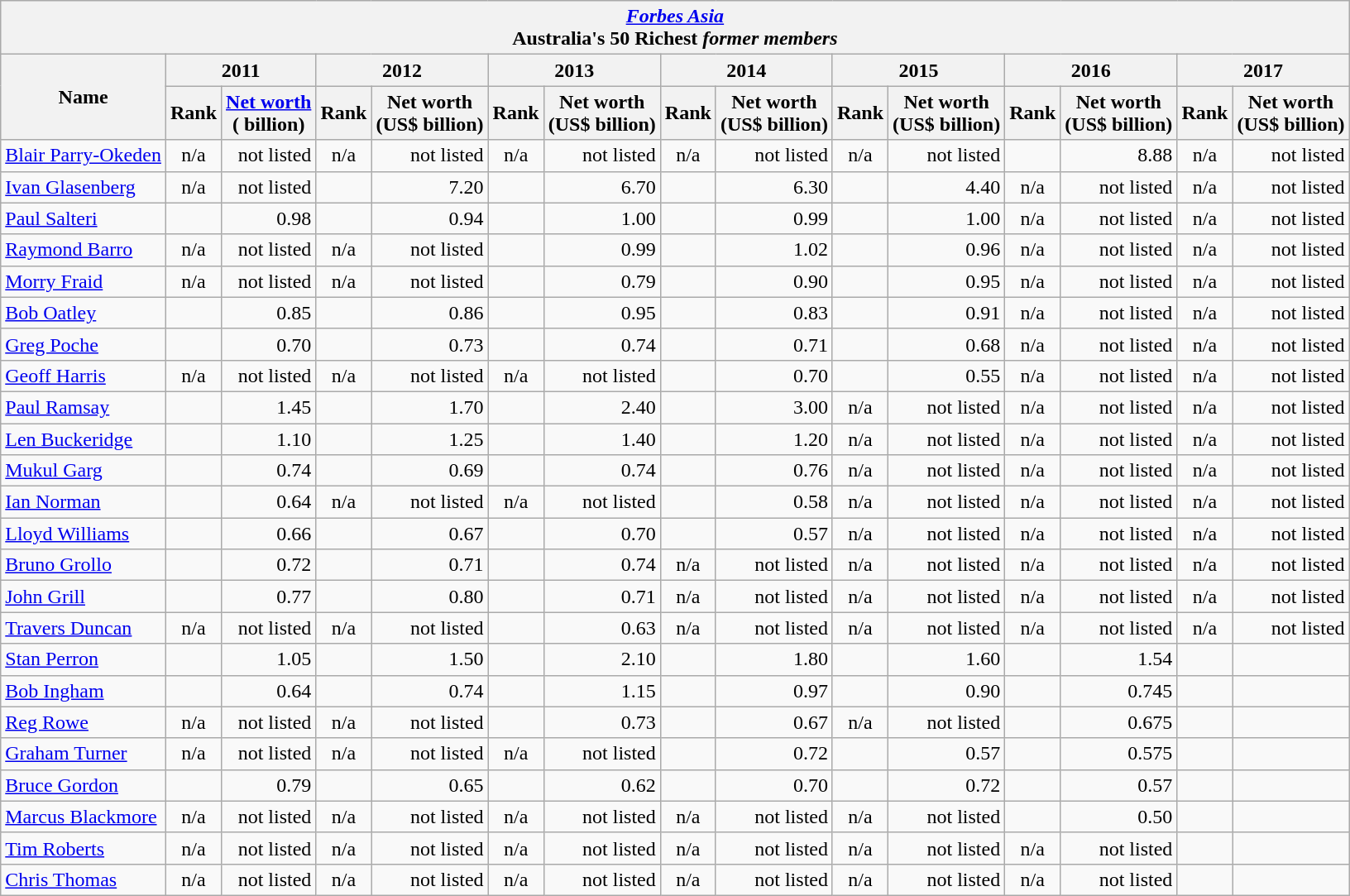<table class="wikitable sortable">
<tr>
<th colspan=15><em><a href='#'>Forbes Asia</a></em><br>Australia's 50 Richest <em>former members</em></th>
</tr>
<tr>
<th rowspan=2>Name</th>
<th colspan=2>2011</th>
<th colspan=2>2012</th>
<th colspan=2>2013</th>
<th colspan=2>2014</th>
<th colspan=2>2015</th>
<th colspan=2>2016</th>
<th colspan=2>2017</th>
</tr>
<tr>
<th data-sort-type="number">Rank</th>
<th data-sort-type="number"><a href='#'>Net worth</a><br>( billion)</th>
<th data-sort-type="number">Rank</th>
<th data-sort-type="number">Net worth<br>(US$ billion)</th>
<th data-sort-type="number">Rank</th>
<th data-sort-type="number">Net worth<br>(US$ billion)</th>
<th data-sort-type="number">Rank</th>
<th data-sort-type="number">Net worth<br>(US$ billion)</th>
<th data-sort-type="number">Rank</th>
<th data-sort-type="number">Net worth<br>(US$ billion)</th>
<th data-sort-type="number">Rank</th>
<th data-sort-type="number">Net worth<br>(US$ billion)</th>
<th data-sort-type="number">Rank</th>
<th data-sort-type="number">Net worth<br>(US$ billion)</th>
</tr>
<tr>
<td><a href='#'>Blair Parry-Okeden</a></td>
<td align=center>n/a</td>
<td align=right>not listed</td>
<td align=center>n/a </td>
<td align=right>not listed</td>
<td align=center>n/a </td>
<td align=right>not listed</td>
<td align=center>n/a </td>
<td align=right>not listed</td>
<td align=center>n/a </td>
<td align=right>not listed</td>
<td align=center> </td>
<td align=right>8.88 </td>
<td align=center>n/a </td>
<td align=right>not listed</td>
</tr>
<tr>
<td><a href='#'>Ivan Glasenberg</a></td>
<td align=center>n/a</td>
<td align=right>not listed</td>
<td align=center> </td>
<td align=right>7.20 </td>
<td align=center> </td>
<td align=right>6.70 </td>
<td align=center> </td>
<td align=right>6.30 </td>
<td align=center> </td>
<td align=right>4.40 </td>
<td align=center>n/a </td>
<td align=right>not listed</td>
<td align=center>n/a</td>
<td align=right>not listed</td>
</tr>
<tr>
<td><a href='#'>Paul Salteri</a></td>
<td align=center> </td>
<td align=right>0.98 </td>
<td align=center> </td>
<td align=right>0.94 </td>
<td align=center> </td>
<td align=right>1.00 </td>
<td align=center> </td>
<td align=right>0.99 </td>
<td align=center> </td>
<td align=right>1.00 </td>
<td align=center>n/a </td>
<td align=right>not listed</td>
<td align=center>n/a</td>
<td align=right>not listed</td>
</tr>
<tr>
<td><a href='#'>Raymond Barro</a></td>
<td align=center>n/a</td>
<td align=right>not listed</td>
<td align=center>n/a </td>
<td align=right>not listed</td>
<td align=center> </td>
<td align=right>0.99 </td>
<td align=center> </td>
<td align=right>1.02 </td>
<td align=center> </td>
<td align=right>0.96 </td>
<td align=center>n/a </td>
<td align=right>not listed</td>
<td align=center>n/a</td>
<td align=right>not listed</td>
</tr>
<tr>
<td><a href='#'>Morry Fraid</a></td>
<td align=center>n/a</td>
<td align=right>not listed</td>
<td align=center>n/a </td>
<td align=right>not listed</td>
<td align=center> </td>
<td align=right>0.79 </td>
<td align=center> </td>
<td align=right>0.90 </td>
<td align=center> </td>
<td align=right>0.95 </td>
<td align=center>n/a </td>
<td align=right>not listed</td>
<td align=center>n/a</td>
<td align=right>not listed</td>
</tr>
<tr>
<td><a href='#'>Bob Oatley</a></td>
<td align=center> </td>
<td align=right>0.85 </td>
<td align=center> </td>
<td align=right>0.86 </td>
<td align=center> </td>
<td align=right>0.95 </td>
<td align=center> </td>
<td align=right>0.83 </td>
<td align=center> </td>
<td align=right>0.91 </td>
<td align=center>n/a </td>
<td align=right>not listed</td>
<td align=center>n/a</td>
<td align=right>not listed</td>
</tr>
<tr>
<td><a href='#'>Greg Poche</a></td>
<td align=center> </td>
<td align=right>0.70 </td>
<td align=center> </td>
<td align=right>0.73 </td>
<td align=center> </td>
<td align=right>0.74 </td>
<td align=center> </td>
<td align=right>0.71 </td>
<td align=center> </td>
<td align=right>0.68 </td>
<td align=center>n/a </td>
<td align=right>not listed</td>
<td align=center>n/a</td>
<td align=right>not listed</td>
</tr>
<tr>
<td><a href='#'>Geoff Harris</a></td>
<td align=center>n/a</td>
<td align=right>not listed</td>
<td align=center>n/a </td>
<td align=right>not listed</td>
<td align=center>n/a </td>
<td align=right>not listed</td>
<td align=center> </td>
<td align=right>0.70 </td>
<td align=center> </td>
<td align=right>0.55 </td>
<td align=center>n/a </td>
<td align=right>not listed</td>
<td align=center>n/a</td>
<td align=right>not listed</td>
</tr>
<tr>
<td><a href='#'>Paul Ramsay</a></td>
<td align=center> </td>
<td align=right>1.45 </td>
<td align=center> </td>
<td align=right>1.70 </td>
<td align=center> </td>
<td align=right>2.40 </td>
<td align=center> </td>
<td align=right>3.00 </td>
<td align=center>n/a </td>
<td align=right>not listed</td>
<td align=center>n/a </td>
<td align=right>not listed</td>
<td align=center>n/a</td>
<td align=right>not listed</td>
</tr>
<tr>
<td><a href='#'>Len Buckeridge</a></td>
<td align=center> </td>
<td align=right>1.10 </td>
<td align=center> </td>
<td align=right>1.25 </td>
<td align=center> </td>
<td align=right>1.40 </td>
<td align=center> </td>
<td align=right>1.20 </td>
<td align=center>n/a </td>
<td align=right>not listed</td>
<td align=center>n/a </td>
<td align=right>not listed</td>
<td align=center>n/a</td>
<td align=right>not listed</td>
</tr>
<tr>
<td><a href='#'>Mukul Garg</a></td>
<td align=center> </td>
<td align=right>0.74 </td>
<td align=center> </td>
<td align=right>0.69 </td>
<td align=center> </td>
<td align=right>0.74 </td>
<td align=center> </td>
<td align=right>0.76 </td>
<td align=center>n/a </td>
<td align=right>not listed</td>
<td align=center>n/a </td>
<td align=right>not listed</td>
<td align=center>n/a</td>
<td align=right>not listed</td>
</tr>
<tr>
<td><a href='#'>Ian Norman</a></td>
<td align=center> </td>
<td align=right>0.64 </td>
<td align=center>n/a </td>
<td align=right>not listed</td>
<td align=center>n/a </td>
<td align=right>not listed</td>
<td align=center> </td>
<td align=right>0.58 </td>
<td align=center>n/a </td>
<td align=right>not listed</td>
<td align=center>n/a </td>
<td align=right>not listed</td>
<td align=center>n/a</td>
<td align=right>not listed</td>
</tr>
<tr>
<td><a href='#'>Lloyd Williams</a></td>
<td align=center> </td>
<td align=right>0.66 </td>
<td align=center> </td>
<td align=right>0.67 </td>
<td align=center> </td>
<td align=right>0.70 </td>
<td align=center> </td>
<td align=right>0.57 </td>
<td align=center>n/a </td>
<td align=right>not listed</td>
<td align=center>n/a </td>
<td align=right>not listed</td>
<td align=center>n/a</td>
<td align=right>not listed</td>
</tr>
<tr>
<td><a href='#'>Bruno Grollo</a></td>
<td align=center> </td>
<td align=right>0.72 </td>
<td align=center> </td>
<td align=right>0.71 </td>
<td align=center> </td>
<td align=right>0.74 </td>
<td align=center>n/a </td>
<td align=right>not listed</td>
<td align=center>n/a </td>
<td align=right>not listed</td>
<td align=center>n/a </td>
<td align=right>not listed</td>
<td align=center>n/a</td>
<td align=right>not listed</td>
</tr>
<tr>
<td><a href='#'>John Grill</a></td>
<td align=center> </td>
<td align=right>0.77 </td>
<td align=center> </td>
<td align=right>0.80 </td>
<td align=center> </td>
<td align=right>0.71 </td>
<td align=center>n/a </td>
<td align=right>not listed</td>
<td align=center>n/a </td>
<td align=right>not listed</td>
<td align=center>n/a </td>
<td align=right>not listed</td>
<td align=center>n/a</td>
<td align=right>not listed</td>
</tr>
<tr>
<td><a href='#'>Travers Duncan</a></td>
<td align=center>n/a</td>
<td align=right>not listed</td>
<td align=center>n/a </td>
<td align=right>not listed</td>
<td align=center> </td>
<td align=right>0.63 </td>
<td align=center>n/a </td>
<td align=right>not listed</td>
<td align=center>n/a </td>
<td align=right>not listed</td>
<td align=center>n/a</td>
<td align=right>not listed</td>
<td align=center>n/a</td>
<td align=right>not listed</td>
</tr>
<tr>
<td><a href='#'>Stan Perron</a></td>
<td align=center> </td>
<td align=right>1.05 </td>
<td align=center> </td>
<td align=right>1.50 </td>
<td align=center> </td>
<td align=right>2.10 </td>
<td align=center> </td>
<td align=right>1.80 </td>
<td align=center> </td>
<td align=right>1.60 </td>
<td align=center> </td>
<td align=right>1.54 </td>
<td align=center> </td>
<td align=right></td>
</tr>
<tr>
<td><a href='#'>Bob Ingham</a></td>
<td align=center> </td>
<td align=right>0.64 </td>
<td align=center> </td>
<td align=right>0.74 </td>
<td align=center> </td>
<td align=right>1.15 </td>
<td align=center> </td>
<td align=right>0.97 </td>
<td align=center> </td>
<td align=right>0.90 </td>
<td align=center> </td>
<td align=right>0.745 </td>
<td align=center></td>
<td align=right></td>
</tr>
<tr>
<td><a href='#'>Reg Rowe</a></td>
<td align=center>n/a</td>
<td align=right>not listed</td>
<td align=center>n/a </td>
<td align=right>not listed</td>
<td align=center> </td>
<td align=right>0.73 </td>
<td align=center> </td>
<td align=right>0.67 </td>
<td align=center>n/a </td>
<td align=right>not listed </td>
<td align=center> </td>
<td align=right>0.675 </td>
<td align=center></td>
<td align=right></td>
</tr>
<tr>
<td><a href='#'>Graham Turner</a></td>
<td align=center>n/a</td>
<td align=right>not listed</td>
<td align=center>n/a </td>
<td align=right>not listed</td>
<td align=center>n/a </td>
<td align=right>not listed</td>
<td align=center> </td>
<td align=right>0.72 </td>
<td align=center> </td>
<td align=right>0.57 </td>
<td align=center> </td>
<td align=right>0.575 </td>
<td align=center></td>
<td align=right></td>
</tr>
<tr>
<td><a href='#'>Bruce Gordon</a></td>
<td align=center> </td>
<td align=right>0.79 </td>
<td align=center> </td>
<td align=right>0.65 </td>
<td align=center> </td>
<td align=right>0.62 </td>
<td align=center> </td>
<td align=right>0.70 </td>
<td align=center> </td>
<td align=right>0.72 </td>
<td align=center> </td>
<td align=right>0.57 </td>
<td align=center></td>
<td align=right></td>
</tr>
<tr>
<td><a href='#'>Marcus Blackmore</a></td>
<td align=center>n/a</td>
<td align=right>not listed</td>
<td align=center>n/a </td>
<td align=right>not listed</td>
<td align=center>n/a </td>
<td align=right>not listed</td>
<td align=center>n/a </td>
<td align=right>not listed</td>
<td align=center>n/a </td>
<td align=right>not listed</td>
<td align=center> </td>
<td align=right>0.50 </td>
<td align=center></td>
<td align=right></td>
</tr>
<tr>
<td><a href='#'>Tim Roberts</a></td>
<td align=center>n/a</td>
<td align=right>not listed</td>
<td align=center>n/a </td>
<td align=right>not listed</td>
<td align=center>n/a </td>
<td align=right>not listed</td>
<td align=center>n/a </td>
<td align=right>not listed</td>
<td align=center>n/a </td>
<td align=right>not listed</td>
<td align=center>n/a </td>
<td align=right>not listed</td>
<td align=center> </td>
<td align=right></td>
</tr>
<tr>
<td><a href='#'>Chris Thomas</a></td>
<td align=center>n/a</td>
<td align=right>not listed</td>
<td align=center>n/a </td>
<td align=right>not listed</td>
<td align=center>n/a </td>
<td align=right>not listed</td>
<td align=center>n/a </td>
<td align=right>not listed</td>
<td align=center>n/a </td>
<td align=right>not listed</td>
<td align=center>n/a </td>
<td align=right>not listed</td>
<td align=center> </td>
<td align=right></td>
</tr>
</table>
